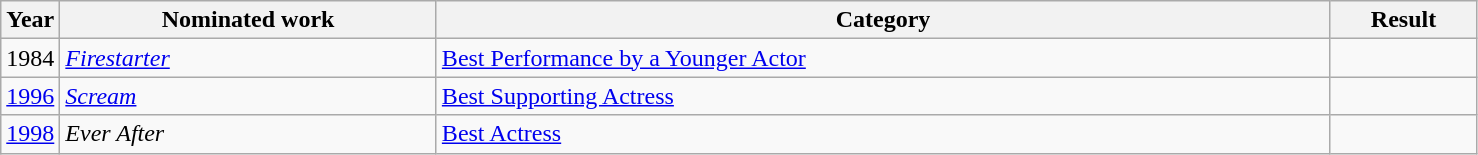<table class=wikitable>
<tr>
<th width=4%>Year</th>
<th width=25.5%>Nominated work</th>
<th width=60.5%>Category</th>
<th width=10%>Result</th>
</tr>
<tr>
<td>1984</td>
<td><em><a href='#'>Firestarter</a></em></td>
<td><a href='#'>Best Performance by a Younger Actor</a></td>
<td></td>
</tr>
<tr>
<td><a href='#'>1996</a></td>
<td><em><a href='#'>Scream</a></em></td>
<td><a href='#'>Best Supporting Actress</a></td>
<td></td>
</tr>
<tr>
<td><a href='#'>1998</a></td>
<td><em>Ever After</em></td>
<td><a href='#'>Best Actress</a></td>
<td></td>
</tr>
</table>
